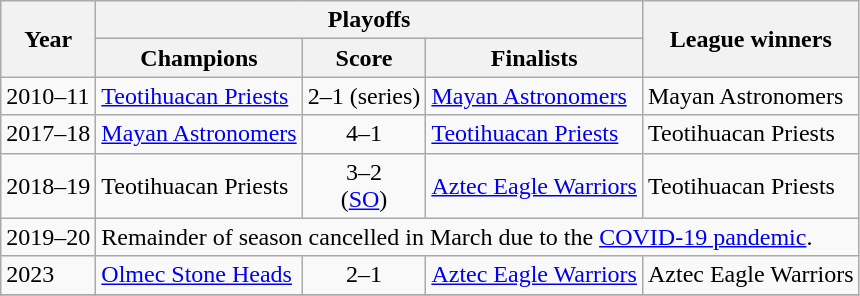<table class="wikitable sortable">
<tr>
<th rowspan=2>Year</th>
<th colspan=3>Playoffs</th>
<th rowspan=2>League winners</th>
</tr>
<tr>
<th>Champions</th>
<th>Score</th>
<th>Finalists</th>
</tr>
<tr>
<td>2010–11</td>
<td><a href='#'>Teotihuacan Priests</a> </td>
<td align=center>2–1 (series)</td>
<td><a href='#'>Mayan Astronomers</a></td>
<td>Mayan Astronomers</td>
</tr>
<tr>
<td>2017–18</td>
<td><a href='#'>Mayan Astronomers</a> </td>
<td align=center>4–1</td>
<td><a href='#'>Teotihuacan Priests</a></td>
<td>Teotihuacan Priests</td>
</tr>
<tr>
<td>2018–19</td>
<td>Teotihuacan Priests </td>
<td align=center>3–2<br>(<a href='#'>SO</a>)</td>
<td><a href='#'>Aztec Eagle Warriors</a></td>
<td>Teotihuacan Priests</td>
</tr>
<tr>
<td>2019–20</td>
<td colspan=4>Remainder of season cancelled in March due to the <a href='#'>COVID-19 pandemic</a>.</td>
</tr>
<tr>
<td>2023</td>
<td><a href='#'>Olmec Stone Heads</a> </td>
<td align=center>2–1</td>
<td><a href='#'>Aztec Eagle Warriors</a></td>
<td>Aztec Eagle Warriors</td>
</tr>
<tr>
</tr>
</table>
